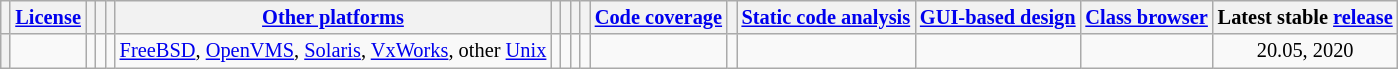<table class="wikitable sortable sort-under" style="font-size: 85%; text-align: center; width: auto;">
<tr>
<th></th>
<th><a href='#'>License</a></th>
<th></th>
<th></th>
<th></th>
<th><a href='#'>Other platforms</a></th>
<th></th>
<th></th>
<th></th>
<th></th>
<th><a href='#'>Code coverage</a></th>
<th></th>
<th><a href='#'>Static code analysis</a></th>
<th><a href='#'>GUI-based design</a></th>
<th><a href='#'>Class browser</a></th>
<th>Latest stable <a href='#'>release</a></th>
</tr>
<tr>
<th></th>
<td></td>
<td></td>
<td></td>
<td></td>
<td><a href='#'>FreeBSD</a>, <a href='#'>OpenVMS</a>, <a href='#'>Solaris</a>, <a href='#'>VxWorks</a>, other <a href='#'>Unix</a></td>
<td></td>
<td></td>
<td></td>
<td></td>
<td></td>
<td></td>
<td></td>
<td></td>
<td></td>
<td>20.05, 2020</td>
</tr>
</table>
